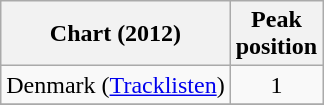<table class="wikitable sortable">
<tr>
<th align="left">Chart (2012)</th>
<th align="left">Peak<br>position</th>
</tr>
<tr>
<td>Denmark (<a href='#'>Tracklisten</a>)</td>
<td style="text-align:center;">1</td>
</tr>
<tr>
</tr>
</table>
